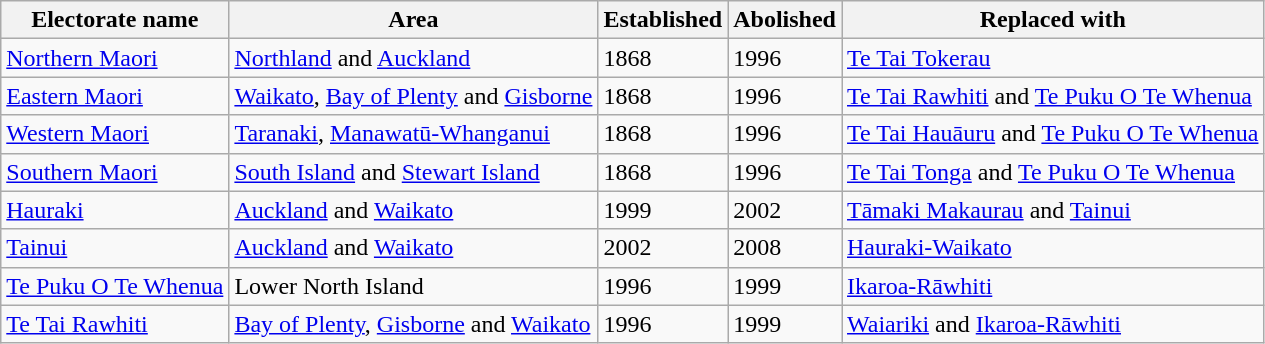<table class="wikitable sortable">
<tr>
<th>Electorate name</th>
<th>Area</th>
<th>Established</th>
<th>Abolished</th>
<th class="unsortable">Replaced with</th>
</tr>
<tr>
<td><a href='#'>Northern Maori</a></td>
<td data-sort-value="1.5"><a href='#'>Northland</a> and <a href='#'>Auckland</a></td>
<td>1868</td>
<td>1996</td>
<td><a href='#'>Te Tai Tokerau</a></td>
</tr>
<tr>
<td><a href='#'>Eastern Maori</a></td>
<td data-sort-value="4.5"><a href='#'>Waikato</a>, <a href='#'>Bay of Plenty</a> and <a href='#'>Gisborne</a></td>
<td>1868</td>
<td>1996</td>
<td><a href='#'>Te Tai Rawhiti</a> and <a href='#'>Te Puku O Te Whenua</a></td>
</tr>
<tr>
<td><a href='#'>Western Maori</a></td>
<td data-sort-value="7"><a href='#'>Taranaki</a>, <a href='#'>Manawatū-Whanganui</a></td>
<td>1868</td>
<td>1996</td>
<td><a href='#'>Te Tai Hauāuru</a> and <a href='#'>Te Puku O Te Whenua</a></td>
</tr>
<tr>
<td><a href='#'>Southern Maori</a></td>
<td data-sort-value="14"><a href='#'>South Island</a> and <a href='#'>Stewart Island</a></td>
<td>1868</td>
<td>1996</td>
<td><a href='#'>Te Tai Tonga</a> and <a href='#'>Te Puku O Te Whenua</a></td>
</tr>
<tr>
<td><a href='#'>Hauraki</a></td>
<td data-sort-value="2.5"><a href='#'>Auckland</a> and <a href='#'>Waikato</a></td>
<td>1999</td>
<td>2002</td>
<td><a href='#'>Tāmaki Makaurau</a> and <a href='#'>Tainui</a></td>
</tr>
<tr>
<td><a href='#'>Tainui</a></td>
<td data-sort-value="3.5"><a href='#'>Auckland</a> and <a href='#'>Waikato</a></td>
<td>2002</td>
<td>2008</td>
<td><a href='#'>Hauraki-Waikato</a></td>
</tr>
<tr>
<td><a href='#'>Te Puku O Te Whenua</a></td>
<td data-sort-value="7.5">Lower North Island</td>
<td>1996</td>
<td>1999</td>
<td><a href='#'>Ikaroa-Rāwhiti</a></td>
</tr>
<tr>
<td><a href='#'>Te Tai Rawhiti</a></td>
<td data-sort-value="8"><a href='#'>Bay of Plenty</a>, <a href='#'>Gisborne</a> and <a href='#'>Waikato</a></td>
<td>1996</td>
<td>1999</td>
<td><a href='#'>Waiariki</a> and <a href='#'>Ikaroa-Rāwhiti</a></td>
</tr>
</table>
